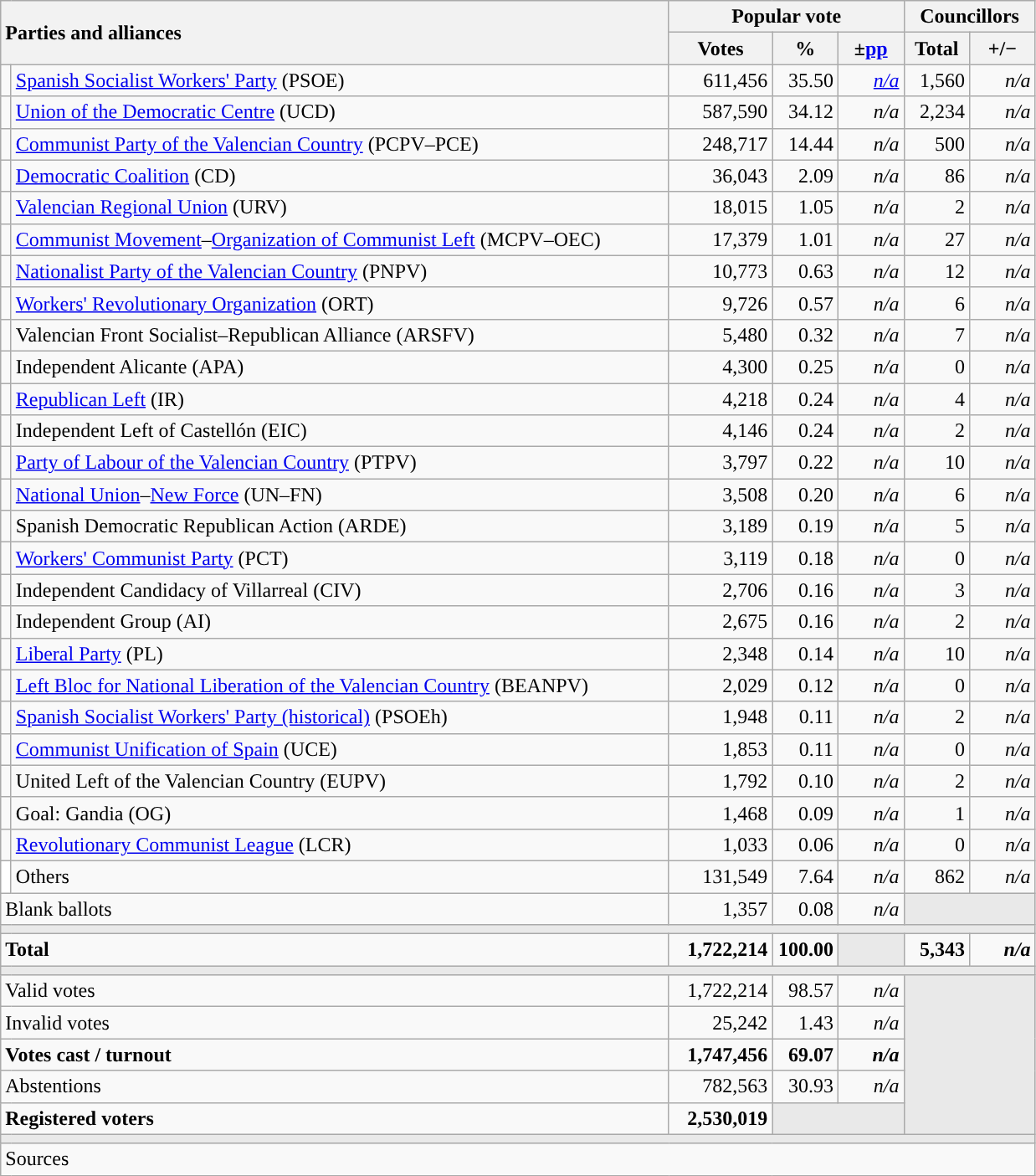<table class="wikitable" style="text-align:right;">
<tr>
<th style="text-align:left;" rowspan="2" colspan="2" width="525">Parties and alliances</th>
<th colspan="3">Popular vote</th>
<th colspan="2">Councillors</th>
</tr>
<tr>
<th width="75">Votes</th>
<th width="45">%</th>
<th width="45">±<a href='#'>pp</a></th>
<th width="45">Total</th>
<th width="45">+/−</th>
</tr>
<tr>
<td width="1" style="color:inherit;background:"></td>
<td align="left"><a href='#'>Spanish Socialist Workers' Party</a> (PSOE)</td>
<td>611,456</td>
<td>35.50</td>
<td><em><a href='#'>n/a</a></em></td>
<td>1,560</td>
<td><em>n/a</em></td>
</tr>
<tr>
<td style="color:inherit;background:"></td>
<td align="left"><a href='#'>Union of the Democratic Centre</a> (UCD)</td>
<td>587,590</td>
<td>34.12</td>
<td><em>n/a</em></td>
<td>2,234</td>
<td><em>n/a</em></td>
</tr>
<tr>
<td style="color:inherit;background:"></td>
<td align="left"><a href='#'>Communist Party of the Valencian Country</a> (PCPV–PCE)</td>
<td>248,717</td>
<td>14.44</td>
<td><em>n/a</em></td>
<td>500</td>
<td><em>n/a</em></td>
</tr>
<tr>
<td style="color:inherit;background:"></td>
<td align="left"><a href='#'>Democratic Coalition</a> (CD)</td>
<td>36,043</td>
<td>2.09</td>
<td><em>n/a</em></td>
<td>86</td>
<td><em>n/a</em></td>
</tr>
<tr>
<td style="color:inherit;background:"></td>
<td align="left"><a href='#'>Valencian Regional Union</a> (URV)</td>
<td>18,015</td>
<td>1.05</td>
<td><em>n/a</em></td>
<td>2</td>
<td><em>n/a</em></td>
</tr>
<tr>
<td style="color:inherit;background:"></td>
<td align="left"><a href='#'>Communist Movement</a>–<a href='#'>Organization of Communist Left</a> (MCPV–OEC)</td>
<td>17,379</td>
<td>1.01</td>
<td><em>n/a</em></td>
<td>27</td>
<td><em>n/a</em></td>
</tr>
<tr>
<td style="color:inherit;background:"></td>
<td align="left"><a href='#'>Nationalist Party of the Valencian Country</a> (PNPV)</td>
<td>10,773</td>
<td>0.63</td>
<td><em>n/a</em></td>
<td>12</td>
<td><em>n/a</em></td>
</tr>
<tr>
<td style="color:inherit;background:"></td>
<td align="left"><a href='#'>Workers' Revolutionary Organization</a> (ORT)</td>
<td>9,726</td>
<td>0.57</td>
<td><em>n/a</em></td>
<td>6</td>
<td><em>n/a</em></td>
</tr>
<tr>
<td style="color:inherit;background:"></td>
<td align="left">Valencian Front Socialist–Republican Alliance (ARSFV)</td>
<td>5,480</td>
<td>0.32</td>
<td><em>n/a</em></td>
<td>7</td>
<td><em>n/a</em></td>
</tr>
<tr>
<td style="color:inherit;background:"></td>
<td align="left">Independent Alicante (APA)</td>
<td>4,300</td>
<td>0.25</td>
<td><em>n/a</em></td>
<td>0</td>
<td><em>n/a</em></td>
</tr>
<tr>
<td style="color:inherit;background:"></td>
<td align="left"><a href='#'>Republican Left</a> (IR)</td>
<td>4,218</td>
<td>0.24</td>
<td><em>n/a</em></td>
<td>4</td>
<td><em>n/a</em></td>
</tr>
<tr>
<td style="color:inherit;background:"></td>
<td align="left">Independent Left of Castellón (EIC)</td>
<td>4,146</td>
<td>0.24</td>
<td><em>n/a</em></td>
<td>2</td>
<td><em>n/a</em></td>
</tr>
<tr>
<td style="color:inherit;background:"></td>
<td align="left"><a href='#'>Party of Labour of the Valencian Country</a> (PTPV)</td>
<td>3,797</td>
<td>0.22</td>
<td><em>n/a</em></td>
<td>10</td>
<td><em>n/a</em></td>
</tr>
<tr>
<td style="color:inherit;background:"></td>
<td align="left"><a href='#'>National Union</a>–<a href='#'>New Force</a> (UN–FN)</td>
<td>3,508</td>
<td>0.20</td>
<td><em>n/a</em></td>
<td>6</td>
<td><em>n/a</em></td>
</tr>
<tr>
<td style="color:inherit;background:"></td>
<td align="left">Spanish Democratic Republican Action (ARDE)</td>
<td>3,189</td>
<td>0.19</td>
<td><em>n/a</em></td>
<td>5</td>
<td><em>n/a</em></td>
</tr>
<tr>
<td style="color:inherit;background:"></td>
<td align="left"><a href='#'>Workers' Communist Party</a> (PCT)</td>
<td>3,119</td>
<td>0.18</td>
<td><em>n/a</em></td>
<td>0</td>
<td><em>n/a</em></td>
</tr>
<tr>
<td style="color:inherit;background:"></td>
<td align="left">Independent Candidacy of Villarreal (CIV)</td>
<td>2,706</td>
<td>0.16</td>
<td><em>n/a</em></td>
<td>3</td>
<td><em>n/a</em></td>
</tr>
<tr>
<td style="color:inherit;background:"></td>
<td align="left">Independent Group (AI)</td>
<td>2,675</td>
<td>0.16</td>
<td><em>n/a</em></td>
<td>2</td>
<td><em>n/a</em></td>
</tr>
<tr>
<td style="color:inherit;background:"></td>
<td align="left"><a href='#'>Liberal Party</a> (PL)</td>
<td>2,348</td>
<td>0.14</td>
<td><em>n/a</em></td>
<td>10</td>
<td><em>n/a</em></td>
</tr>
<tr>
<td style="color:inherit;background:"></td>
<td align="left"><a href='#'>Left Bloc for National Liberation of the Valencian Country</a> (BEANPV)</td>
<td>2,029</td>
<td>0.12</td>
<td><em>n/a</em></td>
<td>0</td>
<td><em>n/a</em></td>
</tr>
<tr>
<td style="color:inherit;background:"></td>
<td align="left"><a href='#'>Spanish Socialist Workers' Party (historical)</a> (PSOEh)</td>
<td>1,948</td>
<td>0.11</td>
<td><em>n/a</em></td>
<td>2</td>
<td><em>n/a</em></td>
</tr>
<tr>
<td style="color:inherit;background:"></td>
<td align="left"><a href='#'>Communist Unification of Spain</a> (UCE)</td>
<td>1,853</td>
<td>0.11</td>
<td><em>n/a</em></td>
<td>0</td>
<td><em>n/a</em></td>
</tr>
<tr>
<td style="color:inherit;background:"></td>
<td align="left">United Left of the Valencian Country (EUPV)</td>
<td>1,792</td>
<td>0.10</td>
<td><em>n/a</em></td>
<td>2</td>
<td><em>n/a</em></td>
</tr>
<tr>
<td style="color:inherit;background:"></td>
<td align="left">Goal: Gandia (OG)</td>
<td>1,468</td>
<td>0.09</td>
<td><em>n/a</em></td>
<td>1</td>
<td><em>n/a</em></td>
</tr>
<tr>
<td style="color:inherit;background:"></td>
<td align="left"><a href='#'>Revolutionary Communist League</a> (LCR)</td>
<td>1,033</td>
<td>0.06</td>
<td><em>n/a</em></td>
<td>0</td>
<td><em>n/a</em></td>
</tr>
<tr>
<td bgcolor="white"></td>
<td align="left">Others</td>
<td>131,549</td>
<td>7.64</td>
<td><em>n/a</em></td>
<td>862</td>
<td><em>n/a</em></td>
</tr>
<tr>
<td align="left" colspan="2">Blank ballots</td>
<td>1,357</td>
<td>0.08</td>
<td><em>n/a</em></td>
<td bgcolor="#E9E9E9" colspan="2"></td>
</tr>
<tr>
<td colspan="7" bgcolor="#E9E9E9"></td>
</tr>
<tr style="font-weight:bold;">
<td align="left" colspan="2">Total</td>
<td>1,722,214</td>
<td>100.00</td>
<td bgcolor="#E9E9E9"></td>
<td>5,343</td>
<td><em>n/a</em></td>
</tr>
<tr>
<td colspan="7" bgcolor="#E9E9E9"></td>
</tr>
<tr>
<td align="left" colspan="2">Valid votes</td>
<td>1,722,214</td>
<td>98.57</td>
<td><em>n/a</em></td>
<td bgcolor="#E9E9E9" colspan="2" rowspan="5"></td>
</tr>
<tr>
<td align="left" colspan="2">Invalid votes</td>
<td>25,242</td>
<td>1.43</td>
<td><em>n/a</em></td>
</tr>
<tr style="font-weight:bold;">
<td align="left" colspan="2">Votes cast / turnout</td>
<td>1,747,456</td>
<td>69.07</td>
<td><em>n/a</em></td>
</tr>
<tr>
<td align="left" colspan="2">Abstentions</td>
<td>782,563</td>
<td>30.93</td>
<td><em>n/a</em></td>
</tr>
<tr style="font-weight:bold;">
<td align="left" colspan="2">Registered voters</td>
<td>2,530,019</td>
<td bgcolor="#E9E9E9" colspan="2"></td>
</tr>
<tr>
<td colspan="7" bgcolor="#E9E9E9"></td>
</tr>
<tr>
<td align="left" colspan="7">Sources</td>
</tr>
</table>
